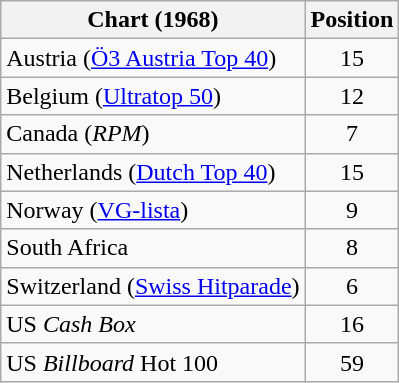<table class="wikitable sortable">
<tr>
<th>Chart (1968)</th>
<th>Position</th>
</tr>
<tr>
<td>Austria (<a href='#'>Ö3 Austria Top 40</a>)</td>
<td align="center">15</td>
</tr>
<tr>
<td>Belgium (<a href='#'>Ultratop 50</a>)</td>
<td align="center">12</td>
</tr>
<tr>
<td>Canada (<em>RPM</em>)</td>
<td align="center">7</td>
</tr>
<tr>
<td>Netherlands (<a href='#'>Dutch Top 40</a>)</td>
<td align="center">15</td>
</tr>
<tr>
<td>Norway (<a href='#'>VG-lista</a>)</td>
<td align="center">9</td>
</tr>
<tr>
<td>South Africa </td>
<td align="center">8</td>
</tr>
<tr>
<td>Switzerland (<a href='#'>Swiss Hitparade</a>)</td>
<td align="center">6</td>
</tr>
<tr>
<td>US <em>Cash Box</em></td>
<td align="center">16</td>
</tr>
<tr>
<td>US <em>Billboard</em> Hot 100</td>
<td align="center">59</td>
</tr>
</table>
